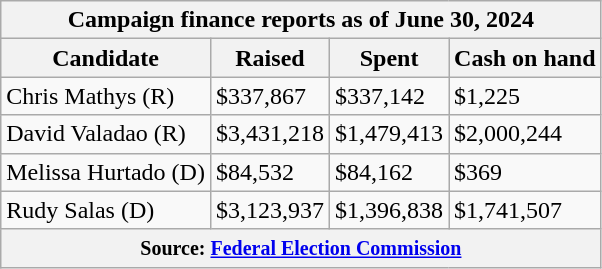<table class="wikitable sortable">
<tr>
<th colspan=4>Campaign finance reports as of June 30, 2024</th>
</tr>
<tr style="text-align:center;">
<th>Candidate</th>
<th>Raised</th>
<th>Spent</th>
<th>Cash on hand</th>
</tr>
<tr>
<td>Chris Mathys (R)</td>
<td>$337,867</td>
<td>$337,142</td>
<td>$1,225</td>
</tr>
<tr>
<td>David Valadao (R)</td>
<td>$3,431,218</td>
<td>$1,479,413</td>
<td>$2,000,244</td>
</tr>
<tr>
<td>Melissa Hurtado (D)</td>
<td>$84,532</td>
<td>$84,162</td>
<td>$369</td>
</tr>
<tr>
<td>Rudy Salas (D)</td>
<td>$3,123,937</td>
<td>$1,396,838</td>
<td>$1,741,507</td>
</tr>
<tr>
<th colspan="4"><small>Source: <a href='#'>Federal Election Commission</a></small></th>
</tr>
</table>
